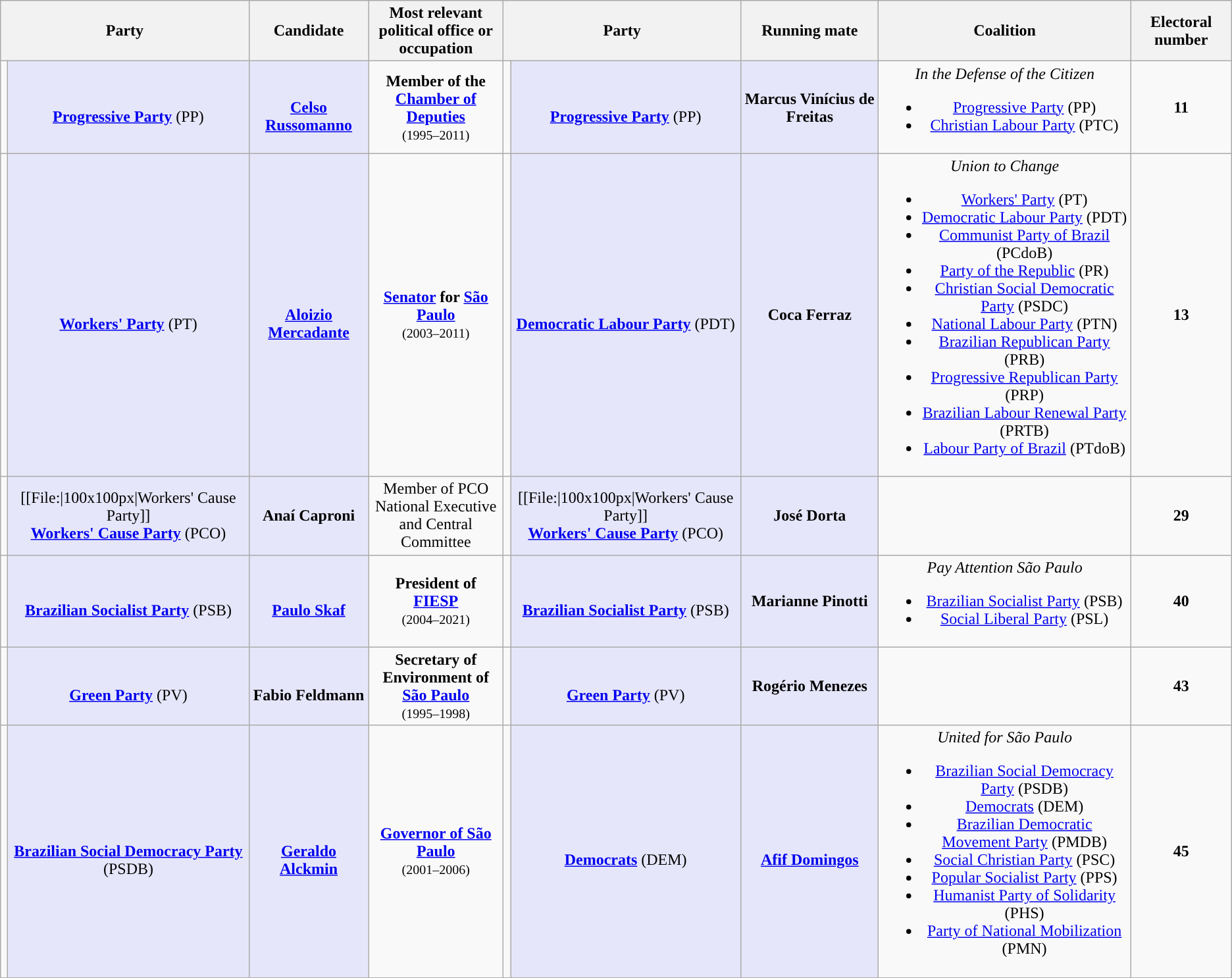<table class="wikitable" style="text-align:center">
<tr>
<th colspan="2">Party</th>
<th>Candidate</th>
<th style="max-width:10em">Most relevant political office or occupation</th>
<th colspan="2">Party</th>
<th>Running mate</th>
<th>Coalition</th>
<th>Electoral number</th>
</tr>
<tr>
<td style="background:"></td>
<td style="background:lavender;" max-width:150px><br><strong><a href='#'>Progressive Party</a></strong> (PP)</td>
<td style="background:lavender;" max-width:150px><br><strong><a href='#'>Celso Russomanno</a></strong></td>
<td style="max-width:10em"><strong>Member of the <a href='#'>Chamber of Deputies</a></strong><br><small>(1995–2011)</small></td>
<td style="background:"></td>
<td style="background:lavender;" max-width:150px><br><strong><a href='#'>Progressive Party</a></strong> (PP)</td>
<td style="background:lavender;" max-width:150px><strong>Marcus Vinícius de Freitas</strong></td>
<td><em>In the Defense of the Citizen</em><br><ul><li><a href='#'>Progressive Party</a> (PP)</li><li><a href='#'>Christian Labour Party</a> (PTC)</li></ul></td>
<td><strong>11</strong></td>
</tr>
<tr>
<td style="background:"></td>
<td style="background:lavender;" max-width:150px><br><strong><a href='#'>Workers' Party</a></strong> (PT)</td>
<td style="background:lavender;" max-width:150px><br><strong><a href='#'>Aloizio Mercadante</a></strong></td>
<td style="max-width:10em"><strong><a href='#'>Senator</a> for <a href='#'>São Paulo</a></strong><br><small>(2003–2011)</small></td>
<td style="background:"></td>
<td style="background:lavender;" max-width:150px><br><strong><a href='#'>Democratic Labour Party</a></strong> (PDT)</td>
<td style="background:lavender;" max-width:150px><strong>Coca Ferraz</strong></td>
<td><em>Union to Change</em><br><ul><li><a href='#'>Workers' Party</a> (PT)</li><li><a href='#'>Democratic Labour Party</a> (PDT)</li><li><a href='#'>Communist Party of Brazil</a> (PCdoB)</li><li><a href='#'>Party of the Republic</a> (PR)</li><li><a href='#'>Christian Social Democratic Party</a> (PSDC)</li><li><a href='#'>National Labour Party</a> (PTN)</li><li><a href='#'>Brazilian Republican Party</a> (PRB)</li><li><a href='#'>Progressive Republican Party</a> (PRP)</li><li><a href='#'>Brazilian Labour Renewal Party</a> (PRTB)</li><li><a href='#'>Labour Party of Brazil</a> (PTdoB)</li></ul></td>
<td><strong>13</strong></td>
</tr>
<tr>
<td style="background:"></td>
<td style="background:lavender;" max-width:150px>[[File:|100x100px|Workers' Cause Party]]<br><strong><a href='#'>Workers' Cause Party</a></strong> (PCO)</td>
<td style="background:lavender;" max-width:150px><strong>Anaí Caproni</strong></td>
<td style="max-width:10em">Member of PCO National Executive and Central Committee</td>
<td style="background:"></td>
<td style="background:lavender;" max-width:150px>[[File:|100x100px|Workers' Cause Party]]<br><strong><a href='#'>Workers' Cause Party</a></strong> (PCO)</td>
<td style="background:lavender;" max-width:150px><strong>José Dorta</strong></td>
<td></td>
<td><strong>29</strong></td>
</tr>
<tr>
<td style="background:"></td>
<td style="background:lavender;" max-width:150px><br><strong><a href='#'>Brazilian Socialist Party</a></strong> (PSB)</td>
<td style="background:lavender;" max-width:150px><br><strong><a href='#'>Paulo Skaf</a></strong></td>
<td style="max-width:10em"><strong>President of <a href='#'>FIESP</a></strong><br><small>(2004–2021)</small></td>
<td style="background:"></td>
<td style="background:lavender;" max-width:150px><br><strong><a href='#'>Brazilian Socialist Party</a></strong> (PSB)</td>
<td style="background:lavender;" max-width:150px><strong>Marianne Pinotti</strong></td>
<td><em>Pay Attention São Paulo</em><br><ul><li><a href='#'>Brazilian Socialist Party</a> (PSB)</li><li><a href='#'>Social Liberal Party</a> (PSL)</li></ul></td>
<td><strong>40</strong></td>
</tr>
<tr>
<td style="background:"></td>
<td style="background:lavender;" max-width:150px><br><strong><a href='#'>Green Party</a></strong> (PV)</td>
<td style="background:lavender;" max-width:150px><br><strong>Fabio Feldmann</strong></td>
<td style="max-width:10em"><strong>Secretary of Environment of <a href='#'>São Paulo</a></strong><br><small>(1995–1998)</small></td>
<td style="background:"></td>
<td style="background:lavender;" max-width:150px><br><strong><a href='#'>Green Party</a></strong> (PV)</td>
<td style="background:lavender;" max-width:150px><strong>Rogério Menezes</strong></td>
<td></td>
<td><strong>43</strong></td>
</tr>
<tr>
<td style="background:"></td>
<td style="background:lavender;" max-width:150px><br><strong><a href='#'>Brazilian Social Democracy Party</a></strong> (PSDB)</td>
<td style="background:lavender;" max-width:150px><br><strong><a href='#'>Geraldo Alckmin</a></strong></td>
<td style="max-width:10em"><strong><a href='#'>Governor of São Paulo</a></strong><br><small>(2001–2006)</small></td>
<td style="background:"></td>
<td style="background:lavender;" max-width:150px><br><strong><a href='#'>Democrats</a></strong> (DEM)</td>
<td style="background:lavender;" max-width:150px><br><strong><a href='#'>Afif Domingos</a></strong></td>
<td><em>United for São Paulo</em><br><ul><li><a href='#'>Brazilian Social Democracy Party</a> (PSDB)</li><li><a href='#'>Democrats</a> (DEM)</li><li><a href='#'>Brazilian Democratic Movement Party</a> (PMDB)</li><li><a href='#'>Social Christian Party</a> (PSC)</li><li><a href='#'>Popular Socialist Party</a> (PPS)</li><li><a href='#'>Humanist Party of Solidarity</a> (PHS)</li><li><a href='#'>Party of National Mobilization</a> (PMN)</li></ul></td>
<td><strong>45</strong></td>
</tr>
</table>
